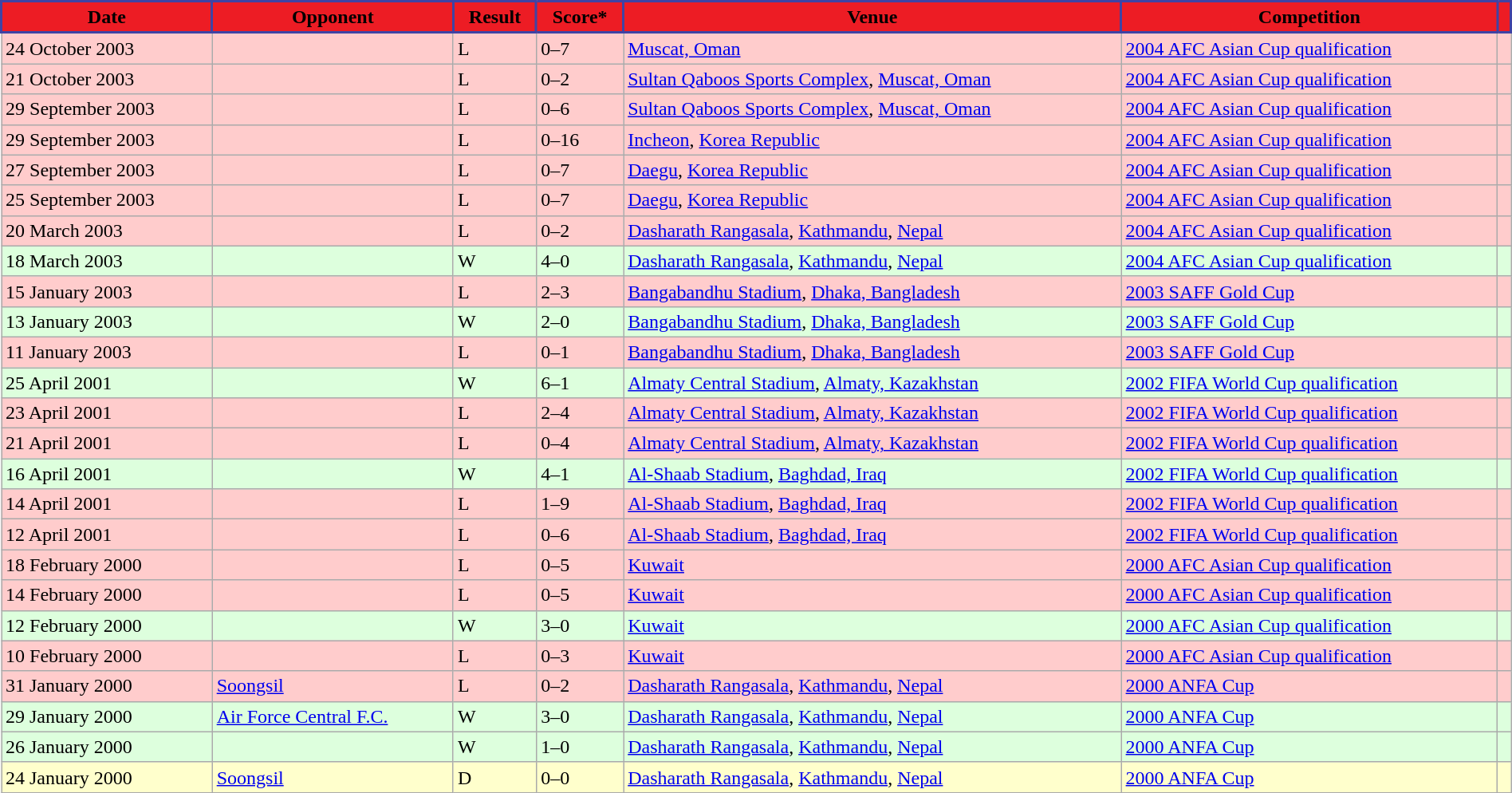<table width=100% class="wikitable">
<tr>
<th style="background:#ED1C24;border: 2px solid #3F43A4;"><span>Date</span></th>
<th style="background:#ED1C24;border: 2px solid #3F43A4;"><span>Opponent</span></th>
<th style="background:#ED1C24;border: 2px solid #3F43A4;"><span>Result</span></th>
<th style="background:#ED1C24;border: 2px solid #3F43A4;"><span>Score*</span></th>
<th style="background:#ED1C24;border: 2px solid #3F43A4;"><span>Venue</span></th>
<th style="background:#ED1C24;border: 2px solid #3F43A4;"><span>Competition</span></th>
<th style="background:#ED1C24;border: 2px solid #3F43A4;"><span></span></th>
</tr>
<tr bgcolor=#fcc>
<td>24 October 2003</td>
<td></td>
<td>L</td>
<td>0–7</td>
<td> <a href='#'>Muscat, Oman</a></td>
<td><a href='#'>2004 AFC Asian Cup qualification</a></td>
<td></td>
</tr>
<tr bgcolor=#fcc>
<td>21 October 2003</td>
<td></td>
<td>L</td>
<td>0–2</td>
<td> <a href='#'>Sultan Qaboos Sports Complex</a>, <a href='#'>Muscat, Oman</a></td>
<td><a href='#'>2004 AFC Asian Cup qualification</a></td>
<td></td>
</tr>
<tr bgcolor=#fcc>
<td>29 September 2003</td>
<td></td>
<td>L</td>
<td>0–6</td>
<td> <a href='#'>Sultan Qaboos Sports Complex</a>, <a href='#'>Muscat, Oman</a></td>
<td><a href='#'>2004 AFC Asian Cup qualification</a></td>
<td></td>
</tr>
<tr bgcolor=#fcc>
<td>29 September 2003</td>
<td></td>
<td>L</td>
<td>0–16</td>
<td> <a href='#'>Incheon</a>, <a href='#'>Korea Republic</a></td>
<td><a href='#'>2004 AFC Asian Cup qualification</a></td>
<td></td>
</tr>
<tr bgcolor=#fcc>
<td>27 September 2003</td>
<td></td>
<td>L</td>
<td>0–7</td>
<td> <a href='#'>Daegu</a>, <a href='#'>Korea Republic</a></td>
<td><a href='#'>2004 AFC Asian Cup qualification</a></td>
<td></td>
</tr>
<tr bgcolor=#fcc>
<td>25 September 2003</td>
<td></td>
<td>L</td>
<td>0–7</td>
<td> <a href='#'>Daegu</a>, <a href='#'>Korea Republic</a></td>
<td><a href='#'>2004 AFC Asian Cup qualification</a></td>
<td></td>
</tr>
<tr bgcolor=#fcc>
<td>20 March 2003</td>
<td></td>
<td>L</td>
<td>0–2</td>
<td> <a href='#'>Dasharath Rangasala</a>, <a href='#'>Kathmandu</a>, <a href='#'>Nepal</a></td>
<td><a href='#'>2004 AFC Asian Cup qualification</a></td>
<td></td>
</tr>
<tr bgcolor=#dfd>
<td>18 March 2003</td>
<td></td>
<td>W</td>
<td>4–0</td>
<td> <a href='#'>Dasharath Rangasala</a>, <a href='#'>Kathmandu</a>, <a href='#'>Nepal</a></td>
<td><a href='#'>2004 AFC Asian Cup qualification</a></td>
<td></td>
</tr>
<tr bgcolor=#fcc>
<td>15 January 2003</td>
<td></td>
<td>L</td>
<td>2–3</td>
<td> <a href='#'>Bangabandhu Stadium</a>, <a href='#'>Dhaka, Bangladesh</a></td>
<td><a href='#'>2003 SAFF Gold Cup</a></td>
<td></td>
</tr>
<tr bgcolor=#dfd>
<td>13 January 2003</td>
<td></td>
<td>W</td>
<td>2–0</td>
<td> <a href='#'>Bangabandhu Stadium</a>, <a href='#'>Dhaka, Bangladesh</a></td>
<td><a href='#'>2003 SAFF Gold Cup</a></td>
<td></td>
</tr>
<tr bgcolor=#fcc>
<td>11 January 2003</td>
<td></td>
<td>L</td>
<td>0–1</td>
<td> <a href='#'>Bangabandhu Stadium</a>, <a href='#'>Dhaka, Bangladesh</a></td>
<td><a href='#'>2003 SAFF Gold Cup</a></td>
<td></td>
</tr>
<tr bgcolor=#dfd>
<td>25 April 2001</td>
<td></td>
<td>W</td>
<td>6–1</td>
<td> <a href='#'>Almaty Central Stadium</a>, <a href='#'>Almaty, Kazakhstan</a></td>
<td><a href='#'>2002 FIFA World Cup qualification</a></td>
<td></td>
</tr>
<tr bgcolor=#fcc>
<td>23 April 2001</td>
<td></td>
<td>L</td>
<td>2–4</td>
<td> <a href='#'>Almaty Central Stadium</a>, <a href='#'>Almaty, Kazakhstan</a></td>
<td><a href='#'>2002 FIFA World Cup qualification</a></td>
<td></td>
</tr>
<tr bgcolor=#fcc>
<td>21 April 2001</td>
<td></td>
<td>L</td>
<td>0–4</td>
<td> <a href='#'>Almaty Central Stadium</a>, <a href='#'>Almaty, Kazakhstan</a></td>
<td><a href='#'>2002 FIFA World Cup qualification</a></td>
<td></td>
</tr>
<tr bgcolor=#dfd>
<td>16 April 2001</td>
<td></td>
<td>W</td>
<td>4–1</td>
<td> <a href='#'>Al-Shaab Stadium</a>, <a href='#'>Baghdad, Iraq</a></td>
<td><a href='#'>2002 FIFA World Cup qualification</a></td>
<td></td>
</tr>
<tr bgcolor=#fcc>
<td>14 April 2001</td>
<td></td>
<td>L</td>
<td>1–9</td>
<td> <a href='#'>Al-Shaab Stadium</a>, <a href='#'>Baghdad, Iraq</a></td>
<td><a href='#'>2002 FIFA World Cup qualification</a></td>
<td></td>
</tr>
<tr bgcolor=#fcc>
<td>12 April 2001</td>
<td></td>
<td>L</td>
<td>0–6</td>
<td> <a href='#'>Al-Shaab Stadium</a>, <a href='#'>Baghdad, Iraq</a></td>
<td><a href='#'>2002 FIFA World Cup qualification</a></td>
<td></td>
</tr>
<tr bgcolor=#fcc>
<td>18 February 2000</td>
<td></td>
<td>L</td>
<td>0–5</td>
<td> <a href='#'>Kuwait</a></td>
<td><a href='#'>2000 AFC Asian Cup qualification</a></td>
<td></td>
</tr>
<tr bgcolor=#fcc>
<td>14 February 2000</td>
<td></td>
<td>L</td>
<td>0–5</td>
<td> <a href='#'>Kuwait</a></td>
<td><a href='#'>2000 AFC Asian Cup qualification</a></td>
<td></td>
</tr>
<tr bgcolor=#dfd>
<td>12 February 2000</td>
<td></td>
<td>W</td>
<td>3–0</td>
<td> <a href='#'>Kuwait</a></td>
<td><a href='#'>2000 AFC Asian Cup qualification</a></td>
<td></td>
</tr>
<tr bgcolor=#fcc>
<td>10 February 2000</td>
<td></td>
<td>L</td>
<td>0–3</td>
<td> <a href='#'>Kuwait</a></td>
<td><a href='#'>2000 AFC Asian Cup qualification</a></td>
<td></td>
</tr>
<tr bgcolor=#fcc>
<td>31 January 2000</td>
<td> <a href='#'>Soongsil</a></td>
<td>L</td>
<td>0–2</td>
<td> <a href='#'>Dasharath Rangasala</a>, <a href='#'>Kathmandu</a>, <a href='#'>Nepal</a></td>
<td><a href='#'>2000 ANFA Cup</a></td>
<td></td>
</tr>
<tr bgcolor=#dfd>
<td>29 January 2000</td>
<td><a href='#'>Air Force Central F.C.</a></td>
<td>W</td>
<td>3–0</td>
<td> <a href='#'>Dasharath Rangasala</a>, <a href='#'>Kathmandu</a>, <a href='#'>Nepal</a></td>
<td><a href='#'>2000 ANFA Cup</a></td>
<td></td>
</tr>
<tr bgcolor=#dfd>
<td>26 January 2000</td>
<td></td>
<td>W</td>
<td>1–0</td>
<td> <a href='#'>Dasharath Rangasala</a>, <a href='#'>Kathmandu</a>, <a href='#'>Nepal</a></td>
<td><a href='#'>2000 ANFA Cup</a></td>
<td></td>
</tr>
<tr bgcolor=#FFFFCC>
<td>24 January 2000</td>
<td> <a href='#'>Soongsil</a></td>
<td>D</td>
<td>0–0</td>
<td> <a href='#'>Dasharath Rangasala</a>, <a href='#'>Kathmandu</a>, <a href='#'>Nepal</a></td>
<td><a href='#'>2000 ANFA Cup</a></td>
<td></td>
</tr>
</table>
